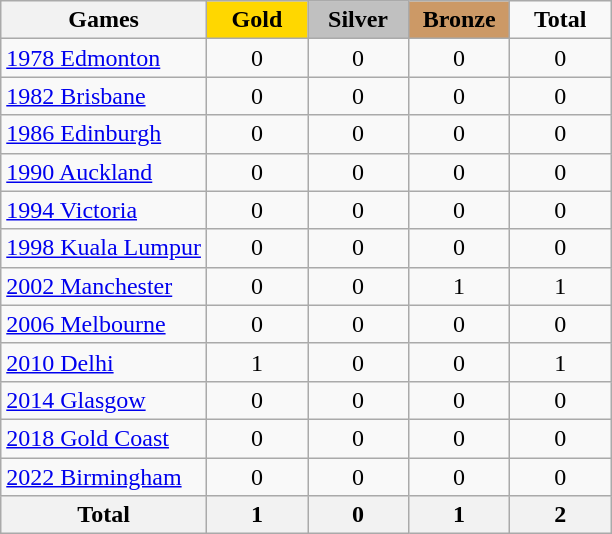<table class="wikitable" style="text-align:center">
<tr>
<th>Games</th>
<td width=60 bgcolor=gold><strong>Gold</strong></td>
<td width=60 bgcolor=silver><strong>Silver</strong></td>
<td width=60 bgcolor=cc9966><strong>Bronze</strong></td>
<td width=60><strong>Total</strong></td>
</tr>
<tr>
<td align=left><a href='#'>1978 Edmonton</a></td>
<td>0</td>
<td>0</td>
<td>0</td>
<td>0</td>
</tr>
<tr>
<td align=left><a href='#'>1982 Brisbane</a></td>
<td>0</td>
<td>0</td>
<td>0</td>
<td>0</td>
</tr>
<tr>
<td align=left><a href='#'>1986 Edinburgh</a></td>
<td>0</td>
<td>0</td>
<td>0</td>
<td>0</td>
</tr>
<tr>
<td align=left><a href='#'>1990 Auckland</a></td>
<td>0</td>
<td>0</td>
<td>0</td>
<td>0</td>
</tr>
<tr>
<td align=left><a href='#'>1994 Victoria</a></td>
<td>0</td>
<td>0</td>
<td>0</td>
<td>0</td>
</tr>
<tr>
<td align=left><a href='#'>1998 Kuala Lumpur</a></td>
<td>0</td>
<td>0</td>
<td>0</td>
<td>0</td>
</tr>
<tr>
<td align=left><a href='#'>2002 Manchester</a></td>
<td>0</td>
<td>0</td>
<td>1</td>
<td>1</td>
</tr>
<tr>
<td align=left><a href='#'>2006 Melbourne</a></td>
<td>0</td>
<td>0</td>
<td>0</td>
<td>0</td>
</tr>
<tr>
<td align=left><a href='#'>2010 Delhi</a></td>
<td>1</td>
<td>0</td>
<td>0</td>
<td>1</td>
</tr>
<tr>
<td align=left><a href='#'>2014 Glasgow</a></td>
<td>0</td>
<td>0</td>
<td>0</td>
<td>0</td>
</tr>
<tr>
<td align=left><a href='#'>2018 Gold Coast</a></td>
<td>0</td>
<td>0</td>
<td>0</td>
<td>0</td>
</tr>
<tr>
<td align=left><a href='#'>2022 Birmingham</a></td>
<td>0</td>
<td>0</td>
<td>0</td>
<td>0</td>
</tr>
<tr>
<th>Total</th>
<th>1</th>
<th>0</th>
<th>1</th>
<th>2</th>
</tr>
</table>
